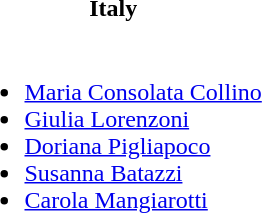<table>
<tr>
<th>Italy</th>
</tr>
<tr>
<td><br><ul><li><a href='#'>Maria Consolata Collino</a></li><li><a href='#'>Giulia Lorenzoni</a></li><li><a href='#'>Doriana Pigliapoco</a></li><li><a href='#'>Susanna Batazzi</a></li><li><a href='#'>Carola Mangiarotti</a></li></ul></td>
</tr>
</table>
